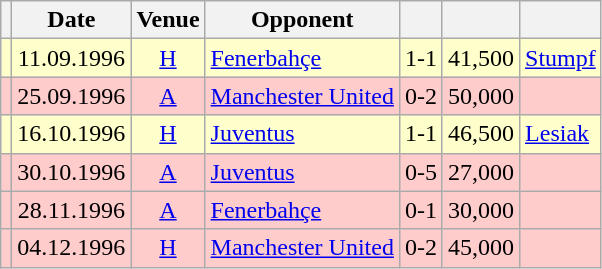<table class="wikitable" Style="text-align: center">
<tr>
<th></th>
<th>Date</th>
<th>Venue</th>
<th>Opponent</th>
<th></th>
<th></th>
<th></th>
</tr>
<tr style="background:#ffc">
<td></td>
<td>11.09.1996</td>
<td><a href='#'>H</a></td>
<td align="left"><a href='#'>Fenerbahçe</a> </td>
<td>1-1</td>
<td align="right">41,500</td>
<td align="left"><a href='#'>Stumpf</a> </td>
</tr>
<tr style="background:#fcc">
<td></td>
<td>25.09.1996</td>
<td><a href='#'>A</a></td>
<td align="left"><a href='#'>Manchester United</a> </td>
<td>0-2</td>
<td align="right">50,000</td>
<td align="left"></td>
</tr>
<tr style="background:#ffc">
<td></td>
<td>16.10.1996</td>
<td><a href='#'>H</a></td>
<td align="left"><a href='#'>Juventus</a> </td>
<td>1-1</td>
<td align="right">46,500</td>
<td align="left"><a href='#'>Lesiak</a> </td>
</tr>
<tr style="background:#fcc">
<td></td>
<td>30.10.1996</td>
<td><a href='#'>A</a></td>
<td align="left"><a href='#'>Juventus</a> </td>
<td>0-5</td>
<td align="right">27,000</td>
<td align="left"></td>
</tr>
<tr style="background:#fcc">
<td></td>
<td>28.11.1996</td>
<td><a href='#'>A</a></td>
<td align="left"><a href='#'>Fenerbahçe</a> </td>
<td>0-1</td>
<td align="right">30,000</td>
<td align="left"></td>
</tr>
<tr style="background:#fcc">
<td></td>
<td>04.12.1996</td>
<td><a href='#'>H</a></td>
<td align="left"><a href='#'>Manchester United</a> </td>
<td>0-2</td>
<td align="right">45,000</td>
<td align="left"></td>
</tr>
</table>
